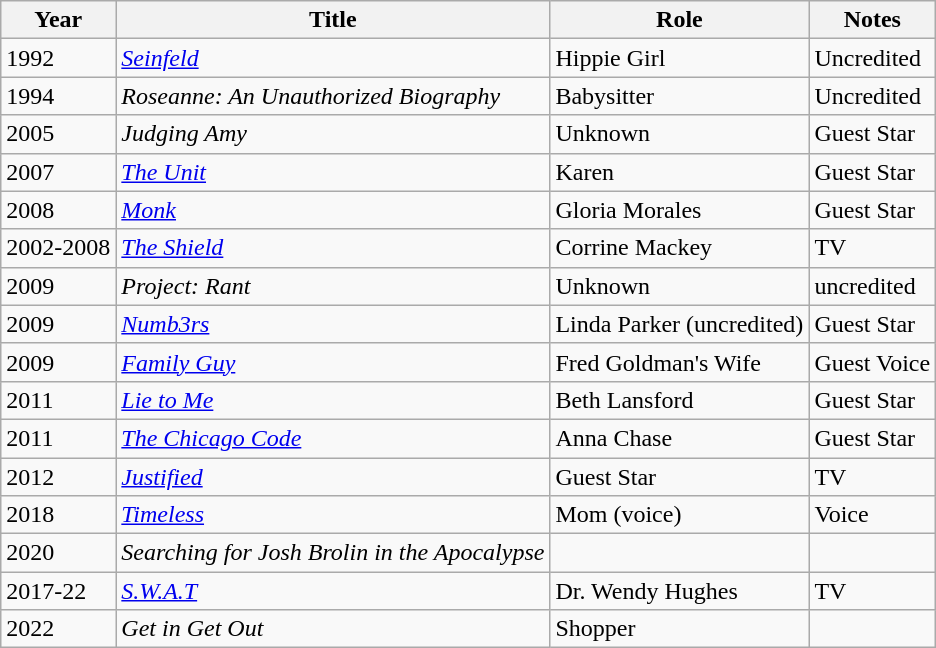<table class="wikitable sortable">
<tr>
<th>Year</th>
<th>Title</th>
<th>Role</th>
<th class="unsortable">Notes</th>
</tr>
<tr>
<td>1992</td>
<td><em><a href='#'>Seinfeld</a></em></td>
<td>Hippie Girl</td>
<td>Uncredited</td>
</tr>
<tr>
<td>1994</td>
<td><em>Roseanne: An Unauthorized Biography</em></td>
<td>Babysitter</td>
<td>Uncredited</td>
</tr>
<tr>
<td>2005</td>
<td><em>Judging Amy</em></td>
<td>Unknown</td>
<td>Guest Star</td>
</tr>
<tr>
<td>2007</td>
<td><em><a href='#'>The Unit</a></em></td>
<td>Karen</td>
<td>Guest Star</td>
</tr>
<tr>
<td>2008</td>
<td><em><a href='#'>Monk</a></em></td>
<td>Gloria Morales</td>
<td>Guest Star</td>
</tr>
<tr>
<td>2002-2008</td>
<td><em><a href='#'>The Shield</a></em></td>
<td>Corrine Mackey</td>
<td>TV</td>
</tr>
<tr>
<td>2009</td>
<td><em>Project: Rant</em></td>
<td>Unknown</td>
<td>uncredited</td>
</tr>
<tr>
<td>2009</td>
<td><em><a href='#'>Numb3rs</a></em></td>
<td>Linda Parker (uncredited)</td>
<td>Guest Star</td>
</tr>
<tr>
<td>2009</td>
<td><em><a href='#'>Family Guy</a></em></td>
<td>Fred Goldman's Wife</td>
<td>Guest Voice</td>
</tr>
<tr>
<td>2011</td>
<td><em><a href='#'>Lie to Me</a></em></td>
<td>Beth Lansford</td>
<td>Guest Star</td>
</tr>
<tr>
<td>2011</td>
<td><em><a href='#'>The Chicago Code</a></em></td>
<td>Anna Chase</td>
<td>Guest Star</td>
</tr>
<tr>
<td>2012</td>
<td><em><a href='#'>Justified</a></em></td>
<td>Guest Star</td>
<td>TV</td>
</tr>
<tr>
<td>2018</td>
<td><em><a href='#'>Timeless</a></em></td>
<td>Mom (voice)</td>
<td>Voice</td>
</tr>
<tr>
<td>2020</td>
<td><em>Searching for Josh Brolin in the Apocalypse</em></td>
<td></td>
<td></td>
</tr>
<tr>
<td>2017-22</td>
<td><em><a href='#'>S.W.A.T</a></em></td>
<td>Dr. Wendy Hughes</td>
<td>TV</td>
</tr>
<tr>
<td>2022</td>
<td><em>Get in Get Out</em></td>
<td>Shopper</td>
<td></td>
</tr>
</table>
